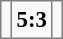<table bgcolor="#f9f9f9" cellpadding="3" cellspacing="0" border="1" style="font-size: 95%; border: gray solid 1px; border-collapse: collapse; background: #f9f9f9;">
<tr>
<td><strong></strong></td>
<td align="center"><strong>5:3</strong></td>
<td></td>
</tr>
</table>
